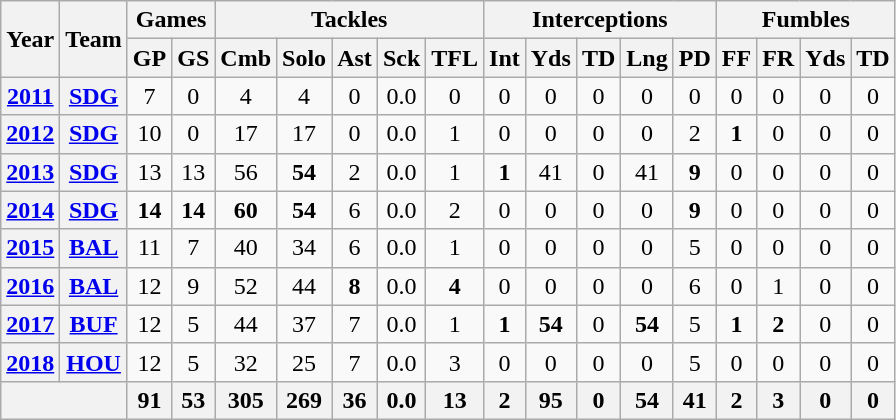<table class="wikitable" style="text-align:center">
<tr>
<th rowspan="2">Year</th>
<th rowspan="2">Team</th>
<th colspan="2">Games</th>
<th colspan="5">Tackles</th>
<th colspan="5">Interceptions</th>
<th colspan="4">Fumbles</th>
</tr>
<tr>
<th>GP</th>
<th>GS</th>
<th>Cmb</th>
<th>Solo</th>
<th>Ast</th>
<th>Sck</th>
<th>TFL</th>
<th>Int</th>
<th>Yds</th>
<th>TD</th>
<th>Lng</th>
<th>PD</th>
<th>FF</th>
<th>FR</th>
<th>Yds</th>
<th>TD</th>
</tr>
<tr>
<th><a href='#'>2011</a></th>
<th><a href='#'>SDG</a></th>
<td>7</td>
<td>0</td>
<td>4</td>
<td>4</td>
<td>0</td>
<td>0.0</td>
<td>0</td>
<td>0</td>
<td>0</td>
<td>0</td>
<td>0</td>
<td>0</td>
<td>0</td>
<td>0</td>
<td>0</td>
<td>0</td>
</tr>
<tr>
<th><a href='#'>2012</a></th>
<th><a href='#'>SDG</a></th>
<td>10</td>
<td>0</td>
<td>17</td>
<td>17</td>
<td>0</td>
<td>0.0</td>
<td>1</td>
<td>0</td>
<td>0</td>
<td>0</td>
<td>0</td>
<td>2</td>
<td><strong>1</strong></td>
<td>0</td>
<td>0</td>
<td>0</td>
</tr>
<tr>
<th><a href='#'>2013</a></th>
<th><a href='#'>SDG</a></th>
<td>13</td>
<td>13</td>
<td>56</td>
<td><strong>54</strong></td>
<td>2</td>
<td>0.0</td>
<td>1</td>
<td><strong>1</strong></td>
<td>41</td>
<td>0</td>
<td>41</td>
<td><strong>9</strong></td>
<td>0</td>
<td>0</td>
<td>0</td>
<td>0</td>
</tr>
<tr>
<th><a href='#'>2014</a></th>
<th><a href='#'>SDG</a></th>
<td><strong>14</strong></td>
<td><strong>14</strong></td>
<td><strong>60</strong></td>
<td><strong>54</strong></td>
<td>6</td>
<td>0.0</td>
<td>2</td>
<td>0</td>
<td>0</td>
<td>0</td>
<td>0</td>
<td><strong>9</strong></td>
<td>0</td>
<td>0</td>
<td>0</td>
<td>0</td>
</tr>
<tr>
<th><a href='#'>2015</a></th>
<th><a href='#'>BAL</a></th>
<td>11</td>
<td>7</td>
<td>40</td>
<td>34</td>
<td>6</td>
<td>0.0</td>
<td>1</td>
<td>0</td>
<td>0</td>
<td>0</td>
<td>0</td>
<td>5</td>
<td>0</td>
<td>0</td>
<td>0</td>
<td>0</td>
</tr>
<tr>
<th><a href='#'>2016</a></th>
<th><a href='#'>BAL</a></th>
<td>12</td>
<td>9</td>
<td>52</td>
<td>44</td>
<td><strong>8</strong></td>
<td>0.0</td>
<td><strong>4</strong></td>
<td>0</td>
<td>0</td>
<td>0</td>
<td>0</td>
<td>6</td>
<td>0</td>
<td>1</td>
<td>0</td>
<td>0</td>
</tr>
<tr>
<th><a href='#'>2017</a></th>
<th><a href='#'>BUF</a></th>
<td>12</td>
<td>5</td>
<td>44</td>
<td>37</td>
<td>7</td>
<td>0.0</td>
<td>1</td>
<td><strong>1</strong></td>
<td><strong>54</strong></td>
<td>0</td>
<td><strong>54</strong></td>
<td>5</td>
<td><strong>1</strong></td>
<td><strong>2</strong></td>
<td>0</td>
<td>0</td>
</tr>
<tr>
<th><a href='#'>2018</a></th>
<th><a href='#'>HOU</a></th>
<td>12</td>
<td>5</td>
<td>32</td>
<td>25</td>
<td>7</td>
<td>0.0</td>
<td>3</td>
<td>0</td>
<td>0</td>
<td>0</td>
<td>0</td>
<td>5</td>
<td>0</td>
<td>0</td>
<td>0</td>
<td>0</td>
</tr>
<tr>
<th colspan="2"></th>
<th>91</th>
<th>53</th>
<th>305</th>
<th>269</th>
<th>36</th>
<th>0.0</th>
<th>13</th>
<th>2</th>
<th>95</th>
<th>0</th>
<th>54</th>
<th>41</th>
<th>2</th>
<th>3</th>
<th>0</th>
<th>0</th>
</tr>
</table>
